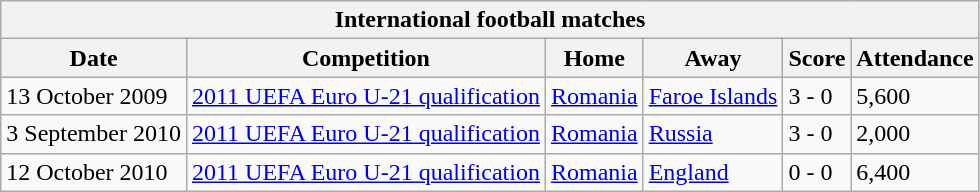<table class="wikitable" style="text-align: left;font-size:100%;">
<tr>
<th colspan=6>International football matches</th>
</tr>
<tr>
<th>Date</th>
<th>Competition</th>
<th>Home</th>
<th>Away</th>
<th>Score</th>
<th>Attendance</th>
</tr>
<tr>
<td>13 October 2009</td>
<td><a href='#'>2011 UEFA Euro U-21 qualification</a></td>
<td> <a href='#'>Romania</a></td>
<td> <a href='#'>Faroe Islands</a></td>
<td>3 - 0</td>
<td>5,600</td>
</tr>
<tr>
<td>3 September 2010</td>
<td><a href='#'>2011 UEFA Euro U-21 qualification</a></td>
<td> <a href='#'>Romania</a></td>
<td> <a href='#'>Russia</a></td>
<td>3 - 0</td>
<td>2,000</td>
</tr>
<tr>
<td>12 October 2010</td>
<td><a href='#'>2011 UEFA Euro U-21 qualification</a></td>
<td> <a href='#'>Romania</a></td>
<td> <a href='#'>England</a></td>
<td>0 - 0</td>
<td>6,400</td>
</tr>
</table>
